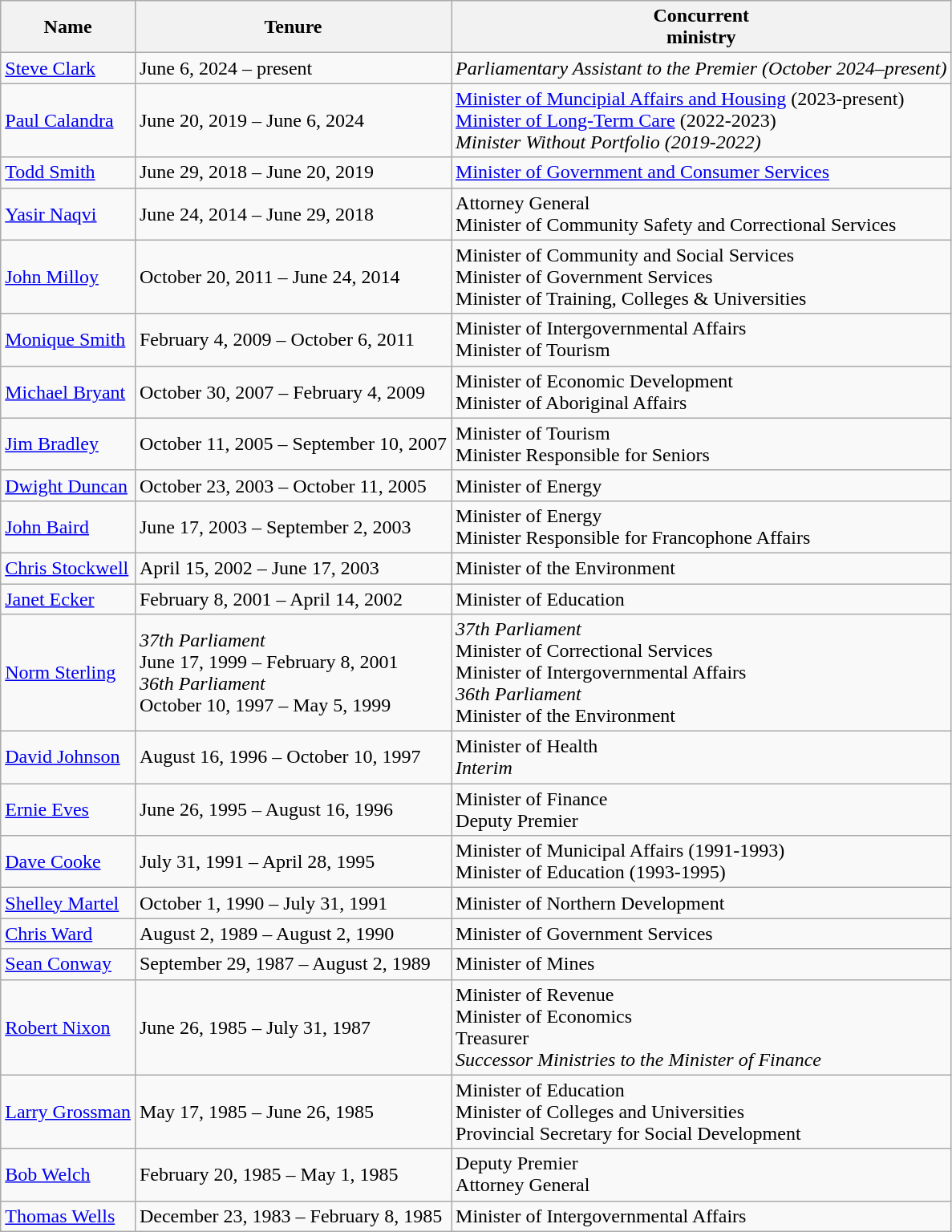<table class="wikitable">
<tr>
<th>Name</th>
<th>Tenure</th>
<th>Concurrent<br>ministry</th>
</tr>
<tr>
<td><a href='#'>Steve Clark</a></td>
<td>June 6, 2024 – present</td>
<td><em>Parliamentary Assistant to the Premier (October 2024–present)</em></td>
</tr>
<tr>
<td><a href='#'>Paul Calandra</a></td>
<td>June 20, 2019 – June 6, 2024</td>
<td><a href='#'>Minister of Muncipial Affairs and Housing</a> (2023-present)<br><a href='#'>Minister of Long-Term Care</a> (2022-2023)<br><em>Minister Without Portfolio (2019-2022)</em></td>
</tr>
<tr>
<td><a href='#'>Todd Smith</a></td>
<td>June 29, 2018 – June 20, 2019</td>
<td><a href='#'>Minister of Government and Consumer Services</a></td>
</tr>
<tr>
<td><a href='#'>Yasir Naqvi</a></td>
<td>June 24, 2014 – June 29, 2018</td>
<td>Attorney General<br>Minister of Community Safety and Correctional Services</td>
</tr>
<tr>
<td><a href='#'>John Milloy</a></td>
<td>October 20, 2011 – June 24, 2014</td>
<td>Minister of Community and Social Services<br> Minister of Government Services<br>Minister of Training, Colleges & Universities</td>
</tr>
<tr>
<td><a href='#'>Monique Smith</a></td>
<td>February 4, 2009 – October 6, 2011</td>
<td>Minister of Intergovernmental Affairs<br>Minister of Tourism</td>
</tr>
<tr>
<td><a href='#'>Michael Bryant</a></td>
<td>October 30, 2007 – February 4, 2009</td>
<td>Minister of Economic Development<br>Minister of Aboriginal Affairs</td>
</tr>
<tr>
<td><a href='#'>Jim Bradley</a></td>
<td>October 11, 2005 – September 10, 2007</td>
<td>Minister of Tourism<br>Minister Responsible for Seniors</td>
</tr>
<tr>
<td><a href='#'>Dwight Duncan</a></td>
<td>October 23, 2003 – October 11, 2005</td>
<td>Minister of Energy</td>
</tr>
<tr>
<td><a href='#'>John Baird</a></td>
<td>June 17, 2003 – September 2, 2003</td>
<td>Minister of Energy<br>Minister Responsible for Francophone Affairs</td>
</tr>
<tr>
<td><a href='#'>Chris Stockwell</a></td>
<td>April 15, 2002 – June 17, 2003</td>
<td>Minister of the Environment</td>
</tr>
<tr>
<td><a href='#'>Janet Ecker</a></td>
<td>February 8, 2001 – April 14, 2002</td>
<td>Minister of Education</td>
</tr>
<tr>
<td><a href='#'>Norm Sterling</a></td>
<td><em>37th Parliament</em><br>June 17, 1999 – February 8, 2001<br><em>36th Parliament</em><br>October 10, 1997 – May 5, 1999</td>
<td><em>37th Parliament</em><br>Minister of Correctional Services<br>Minister of Intergovernmental Affairs<br><em>36th Parliament</em><br>Minister of the Environment</td>
</tr>
<tr>
<td><a href='#'>David Johnson</a></td>
<td>August 16, 1996 – October 10, 1997</td>
<td>Minister of Health<br><em>Interim</em></td>
</tr>
<tr>
<td><a href='#'>Ernie Eves</a></td>
<td>June 26, 1995 – August 16, 1996</td>
<td>Minister of Finance<br>Deputy Premier</td>
</tr>
<tr>
<td><a href='#'>Dave Cooke</a></td>
<td>July 31, 1991 – April 28, 1995</td>
<td>Minister of Municipal Affairs (1991-1993)<br>Minister of Education (1993-1995)</td>
</tr>
<tr>
<td><a href='#'>Shelley Martel</a></td>
<td>October 1, 1990 – July 31, 1991</td>
<td>Minister of Northern Development</td>
</tr>
<tr>
<td><a href='#'>Chris Ward</a></td>
<td>August 2, 1989 – August 2, 1990</td>
<td>Minister of Government Services</td>
</tr>
<tr>
<td><a href='#'>Sean Conway</a></td>
<td>September 29, 1987 – August 2, 1989</td>
<td>Minister of Mines</td>
</tr>
<tr>
<td><a href='#'>Robert Nixon</a></td>
<td>June 26, 1985 – July 31, 1987</td>
<td>Minister of Revenue<br>Minister of Economics<br>Treasurer<br><em>Successor Ministries to the Minister of Finance</em></td>
</tr>
<tr>
<td><a href='#'>Larry Grossman</a></td>
<td>May 17, 1985 – June 26, 1985</td>
<td>Minister of Education<br>Minister of Colleges and Universities<br>Provincial Secretary for Social Development</td>
</tr>
<tr>
<td><a href='#'>Bob Welch</a></td>
<td>February 20, 1985 – May 1, 1985</td>
<td>Deputy Premier<br>Attorney General</td>
</tr>
<tr>
<td><a href='#'>Thomas Wells</a></td>
<td>December 23, 1983 – February 8, 1985</td>
<td>Minister of Intergovernmental Affairs</td>
</tr>
</table>
